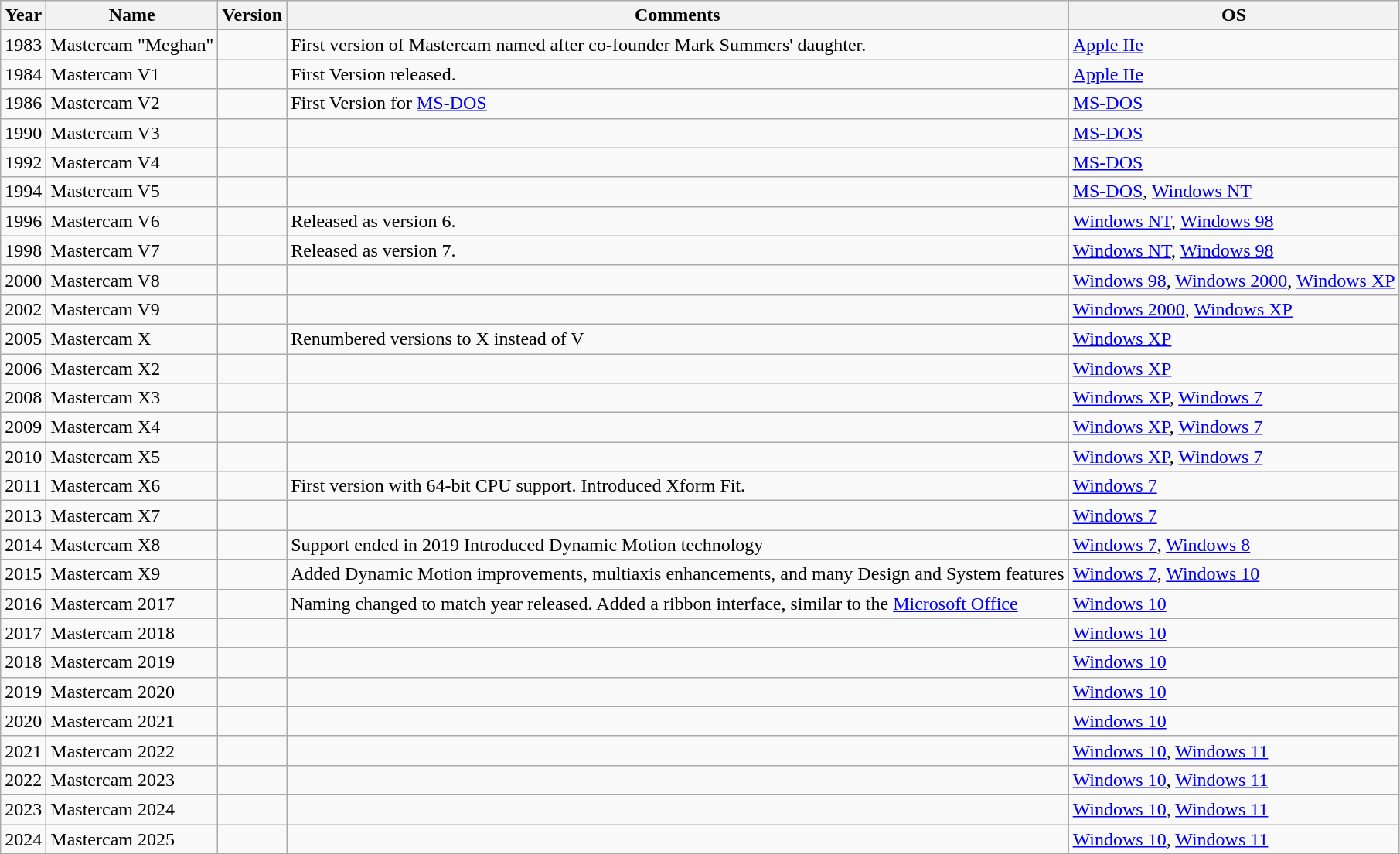<table class="wikitable sortable">
<tr>
<th>Year</th>
<th>Name</th>
<th>Version</th>
<th scope="col" class="unsortable">Comments</th>
<th>OS</th>
</tr>
<tr>
<td>1983</td>
<td>Mastercam "Meghan"</td>
<td></td>
<td>First version of Mastercam named after co-founder Mark Summers' daughter.</td>
<td><a href='#'>Apple IIe</a></td>
</tr>
<tr>
<td>1984</td>
<td>Mastercam V1</td>
<td></td>
<td>First Version released.</td>
<td><a href='#'>Apple IIe</a></td>
</tr>
<tr>
<td>1986</td>
<td>Mastercam V2</td>
<td></td>
<td>First Version for <a href='#'>MS-DOS</a></td>
<td><a href='#'>MS-DOS</a></td>
</tr>
<tr>
<td>1990</td>
<td>Mastercam V3</td>
<td></td>
<td></td>
<td><a href='#'>MS-DOS</a></td>
</tr>
<tr>
<td>1992</td>
<td>Mastercam V4</td>
<td></td>
<td></td>
<td><a href='#'>MS-DOS</a></td>
</tr>
<tr>
<td>1994</td>
<td>Mastercam V5</td>
<td></td>
<td></td>
<td><a href='#'>MS-DOS</a>, <a href='#'> Windows NT</a></td>
</tr>
<tr>
<td>1996</td>
<td>Mastercam V6</td>
<td></td>
<td>Released as version 6.</td>
<td><a href='#'>Windows NT</a>, <a href='#'>Windows 98</a></td>
</tr>
<tr>
<td>1998</td>
<td>Mastercam V7</td>
<td></td>
<td>Released as version 7.</td>
<td><a href='#'>Windows NT</a>, <a href='#'>Windows 98</a></td>
</tr>
<tr>
<td>2000</td>
<td>Mastercam V8</td>
<td></td>
<td></td>
<td><a href='#'>Windows 98</a>, <a href='#'> Windows 2000</a>, <a href='#'> Windows XP</a></td>
</tr>
<tr>
<td>2002</td>
<td>Mastercam V9</td>
<td></td>
<td></td>
<td><a href='#'>Windows 2000</a>, <a href='#'> Windows XP</a></td>
</tr>
<tr>
<td>2005</td>
<td>Mastercam X</td>
<td></td>
<td>Renumbered versions to X instead of V</td>
<td><a href='#'>Windows XP</a></td>
</tr>
<tr>
<td>2006</td>
<td>Mastercam X2</td>
<td></td>
<td></td>
<td><a href='#'>Windows XP</a></td>
</tr>
<tr>
<td>2008</td>
<td>Mastercam X3</td>
<td></td>
<td></td>
<td><a href='#'>Windows XP</a>, <a href='#'> Windows 7</a></td>
</tr>
<tr>
<td>2009</td>
<td>Mastercam X4</td>
<td></td>
<td></td>
<td><a href='#'>Windows XP</a>, <a href='#'> Windows 7</a></td>
</tr>
<tr>
<td>2010</td>
<td>Mastercam X5</td>
<td></td>
<td></td>
<td><a href='#'>Windows XP</a>, <a href='#'> Windows 7</a></td>
</tr>
<tr>
<td>2011</td>
<td>Mastercam X6</td>
<td></td>
<td>First version with 64-bit CPU support. Introduced Xform Fit. </td>
<td><a href='#'>Windows 7</a></td>
</tr>
<tr>
<td>2013</td>
<td>Mastercam X7</td>
<td></td>
<td></td>
<td><a href='#'>Windows 7</a></td>
</tr>
<tr>
<td>2014</td>
<td>Mastercam X8</td>
<td></td>
<td>Support ended in 2019 Introduced Dynamic Motion technology</td>
<td><a href='#'>Windows 7</a>, <a href='#'> Windows 8</a></td>
</tr>
<tr>
<td>2015 </td>
<td>Mastercam X9</td>
<td></td>
<td>Added Dynamic Motion improvements, multiaxis enhancements, and many Design and System features</td>
<td><a href='#'>Windows 7</a>, <a href='#'> Windows 10</a></td>
</tr>
<tr>
<td>2016</td>
<td>Mastercam 2017</td>
<td></td>
<td>Naming changed to match year released. Added a ribbon interface, similar to the <a href='#'>Microsoft Office</a></td>
<td><a href='#'>Windows 10</a></td>
</tr>
<tr>
<td>2017</td>
<td>Mastercam 2018</td>
<td></td>
<td></td>
<td><a href='#'>Windows 10</a></td>
</tr>
<tr>
<td>2018</td>
<td>Mastercam 2019</td>
<td></td>
<td></td>
<td><a href='#'>Windows 10</a></td>
</tr>
<tr>
<td>2019</td>
<td>Mastercam 2020</td>
<td></td>
<td></td>
<td><a href='#'>Windows 10</a></td>
</tr>
<tr>
<td>2020</td>
<td>Mastercam 2021</td>
<td></td>
<td></td>
<td><a href='#'>Windows 10</a></td>
</tr>
<tr>
<td>2021</td>
<td>Mastercam 2022</td>
<td></td>
<td></td>
<td><a href='#'>Windows 10</a>, <a href='#'> Windows 11</a></td>
</tr>
<tr>
<td>2022</td>
<td>Mastercam 2023</td>
<td></td>
<td></td>
<td><a href='#'>Windows 10</a>, <a href='#'> Windows 11</a></td>
</tr>
<tr>
<td>2023</td>
<td>Mastercam 2024</td>
<td></td>
<td></td>
<td><a href='#'>Windows 10</a>, <a href='#'>Windows 11</a></td>
</tr>
<tr>
<td>2024 </td>
<td>Mastercam 2025</td>
<td></td>
<td></td>
<td><a href='#'>Windows 10</a>, <a href='#'>Windows 11</a></td>
</tr>
<tr>
</tr>
</table>
